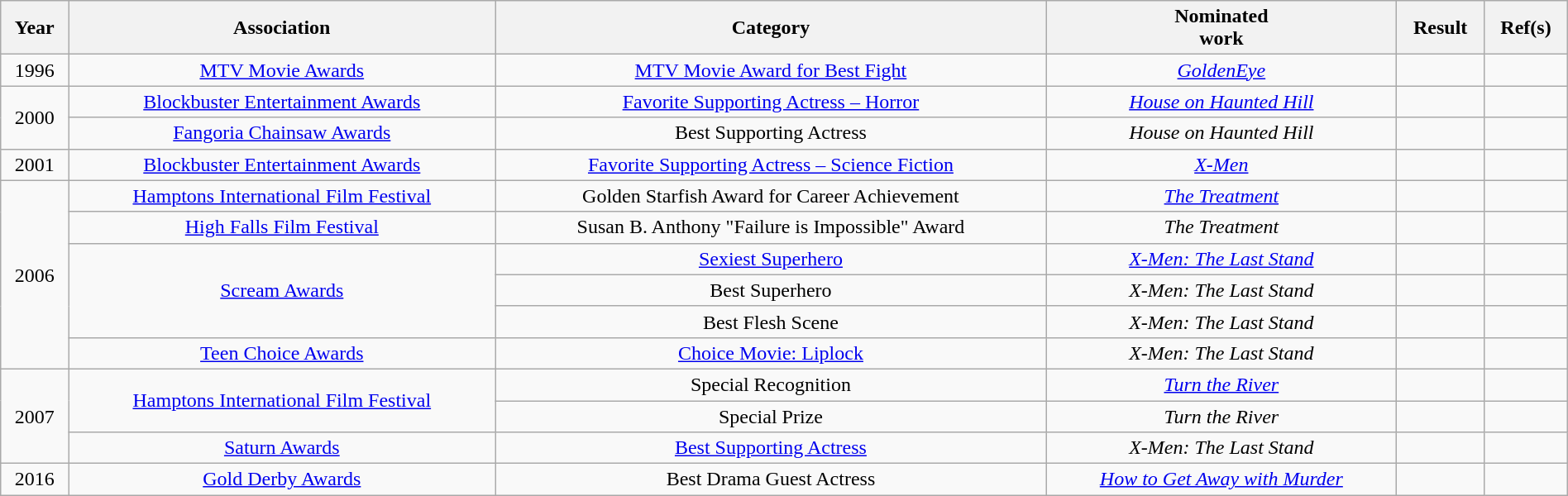<table class="wikitable" style="width:100%; text-align:center;">
<tr>
<th>Year</th>
<th>Association</th>
<th>Category</th>
<th>Nominated<br>work</th>
<th>Result</th>
<th>Ref(s)</th>
</tr>
<tr>
<td>1996</td>
<td><a href='#'>MTV Movie Awards</a></td>
<td><a href='#'>MTV Movie Award for Best Fight</a><br></td>
<td><em><a href='#'>GoldenEye</a></em></td>
<td></td>
<td></td>
</tr>
<tr>
<td rowspan="2">2000</td>
<td><a href='#'>Blockbuster Entertainment Awards</a></td>
<td><a href='#'>Favorite Supporting Actress – Horror</a></td>
<td><em><a href='#'>House on Haunted Hill</a></em></td>
<td></td>
<td></td>
</tr>
<tr>
<td><a href='#'>Fangoria Chainsaw Awards</a></td>
<td>Best Supporting Actress</td>
<td><em>House on Haunted Hill</em></td>
<td></td>
<td></td>
</tr>
<tr>
<td>2001</td>
<td><a href='#'>Blockbuster Entertainment Awards</a></td>
<td><a href='#'>Favorite Supporting Actress – Science Fiction</a></td>
<td><em><a href='#'>X-Men</a></em></td>
<td></td>
<td></td>
</tr>
<tr>
<td rowspan="6">2006</td>
<td><a href='#'>Hamptons International Film Festival</a></td>
<td>Golden Starfish Award for Career Achievement</td>
<td><em><a href='#'>The Treatment</a></em></td>
<td></td>
<td></td>
</tr>
<tr>
<td><a href='#'>High Falls Film Festival</a></td>
<td>Susan B. Anthony "Failure is Impossible" Award</td>
<td><em>The Treatment</em></td>
<td></td>
<td></td>
</tr>
<tr>
<td rowspan="3"><a href='#'>Scream Awards</a></td>
<td><a href='#'>Sexiest Superhero</a></td>
<td><em><a href='#'>X-Men: The Last Stand</a></em></td>
<td></td>
<td></td>
</tr>
<tr>
<td>Best Superhero</td>
<td><em>X-Men: The Last Stand</em></td>
<td></td>
<td></td>
</tr>
<tr>
<td>Best Flesh Scene<br></td>
<td><em>X-Men: The Last Stand</em></td>
<td></td>
<td></td>
</tr>
<tr>
<td><a href='#'>Teen Choice Awards</a></td>
<td><a href='#'>Choice Movie: Liplock</a><br></td>
<td><em>X-Men: The Last Stand</em></td>
<td></td>
<td></td>
</tr>
<tr>
<td rowspan="3">2007</td>
<td rowspan="2"><a href='#'>Hamptons International Film Festival</a></td>
<td>Special Recognition</td>
<td><em><a href='#'>Turn the River</a></em></td>
<td></td>
<td></td>
</tr>
<tr>
<td>Special Prize</td>
<td><em>Turn the River</em></td>
<td></td>
<td></td>
</tr>
<tr>
<td><a href='#'>Saturn Awards</a></td>
<td><a href='#'>Best Supporting Actress</a></td>
<td><em>X-Men: The Last Stand</em></td>
<td></td>
<td></td>
</tr>
<tr>
<td>2016</td>
<td><a href='#'>Gold Derby Awards</a></td>
<td>Best Drama Guest Actress</td>
<td><em><a href='#'>How to Get Away with Murder</a></em></td>
<td></td>
<td></td>
</tr>
</table>
